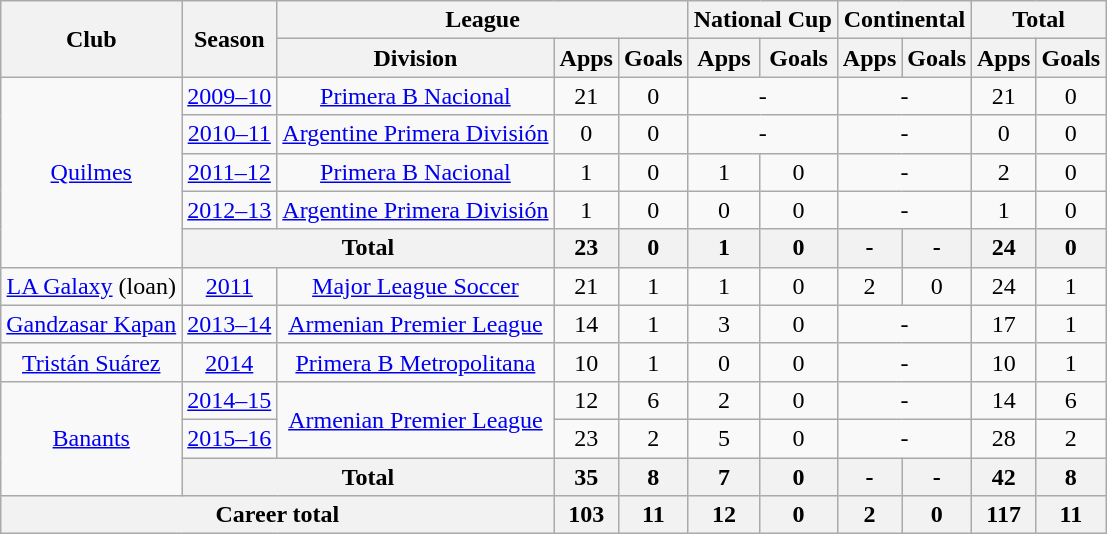<table class="wikitable" style="text-align: center;">
<tr>
<th rowspan="2">Club</th>
<th rowspan="2">Season</th>
<th colspan="3">League</th>
<th colspan="2">National Cup</th>
<th colspan="2">Continental</th>
<th colspan="2">Total</th>
</tr>
<tr>
<th>Division</th>
<th>Apps</th>
<th>Goals</th>
<th>Apps</th>
<th>Goals</th>
<th>Apps</th>
<th>Goals</th>
<th>Apps</th>
<th>Goals</th>
</tr>
<tr>
<td rowspan="5" valign="center"><a href='#'>Quilmes</a></td>
<td><a href='#'>2009–10</a></td>
<td rowspan="1" valign="center"><a href='#'>Primera B Nacional</a></td>
<td>21</td>
<td>0</td>
<td colspan="2">-</td>
<td colspan="2">-</td>
<td>21</td>
<td>0</td>
</tr>
<tr>
<td><a href='#'>2010–11</a></td>
<td rowspan="1" valign="center"><a href='#'>Argentine Primera División</a></td>
<td>0</td>
<td>0</td>
<td colspan="2">-</td>
<td colspan="2">-</td>
<td>0</td>
<td>0</td>
</tr>
<tr>
<td><a href='#'>2011–12</a></td>
<td rowspan="1" valign="center"><a href='#'>Primera B Nacional</a></td>
<td>1</td>
<td>0</td>
<td>1</td>
<td>0</td>
<td colspan="2">-</td>
<td>2</td>
<td>0</td>
</tr>
<tr>
<td><a href='#'>2012–13</a></td>
<td rowspan="1" valign="center"><a href='#'>Argentine Primera División</a></td>
<td>1</td>
<td>0</td>
<td>0</td>
<td>0</td>
<td colspan="2">-</td>
<td>1</td>
<td>0</td>
</tr>
<tr>
<th colspan="2">Total</th>
<th>23</th>
<th>0</th>
<th>1</th>
<th>0</th>
<th>-</th>
<th>-</th>
<th>24</th>
<th>0</th>
</tr>
<tr>
<td valign="center"><a href='#'>LA Galaxy</a> (loan)</td>
<td><a href='#'>2011</a></td>
<td><a href='#'>Major League Soccer</a></td>
<td>21</td>
<td>1</td>
<td>1</td>
<td>0</td>
<td>2</td>
<td>0</td>
<td>24</td>
<td>1</td>
</tr>
<tr>
<td valign="center"><a href='#'>Gandzasar Kapan</a></td>
<td><a href='#'>2013–14</a></td>
<td><a href='#'>Armenian Premier League</a></td>
<td>14</td>
<td>1</td>
<td>3</td>
<td>0</td>
<td colspan="2">-</td>
<td>17</td>
<td>1</td>
</tr>
<tr>
<td valign="center"><a href='#'>Tristán Suárez</a></td>
<td><a href='#'>2014</a></td>
<td><a href='#'>Primera B Metropolitana</a></td>
<td>10</td>
<td>1</td>
<td>0</td>
<td>0</td>
<td colspan="2">-</td>
<td>10</td>
<td>1</td>
</tr>
<tr>
<td rowspan="3" valign="center"><a href='#'>Banants</a></td>
<td><a href='#'>2014–15</a></td>
<td rowspan="2" valign="center"><a href='#'>Armenian Premier League</a></td>
<td>12</td>
<td>6</td>
<td>2</td>
<td>0</td>
<td colspan="2">-</td>
<td>14</td>
<td>6</td>
</tr>
<tr>
<td><a href='#'>2015–16</a></td>
<td>23</td>
<td>2</td>
<td>5</td>
<td>0</td>
<td colspan="2">-</td>
<td>28</td>
<td>2</td>
</tr>
<tr>
<th colspan="2">Total</th>
<th>35</th>
<th>8</th>
<th>7</th>
<th>0</th>
<th>-</th>
<th>-</th>
<th>42</th>
<th>8</th>
</tr>
<tr>
<th colspan="3">Career total</th>
<th>103</th>
<th>11</th>
<th>12</th>
<th>0</th>
<th>2</th>
<th>0</th>
<th>117</th>
<th>11</th>
</tr>
</table>
